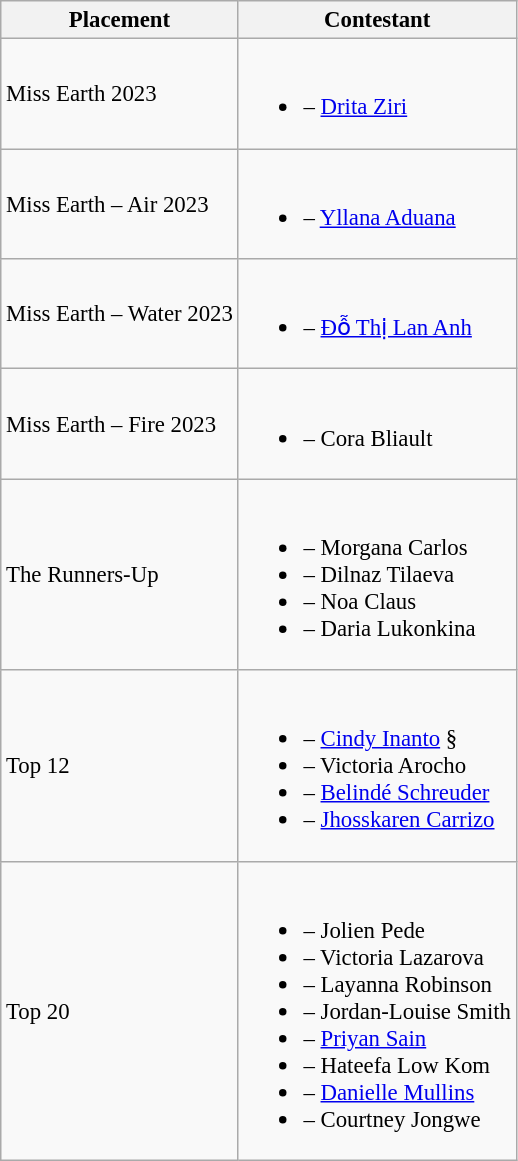<table class="wikitable sortable" style="font-size: 95%;">
<tr>
<th>Placement</th>
<th>Contestant</th>
</tr>
<tr>
<td>Miss Earth 2023</td>
<td><br><ul><li> – <a href='#'>Drita Ziri</a></li></ul></td>
</tr>
<tr>
<td>Miss Earth – Air 2023</td>
<td><br><ul><li> – <a href='#'>Yllana Aduana</a></li></ul></td>
</tr>
<tr>
<td>Miss Earth – Water 2023</td>
<td><br><ul><li> – <a href='#'>Đỗ Thị Lan Anh</a></li></ul></td>
</tr>
<tr>
<td>Miss Earth – Fire 2023</td>
<td><br><ul><li> – Cora Bliault</li></ul></td>
</tr>
<tr>
<td>The Runners-Up</td>
<td><br><ul><li> – Morgana Carlos</li><li> – Dilnaz Tilaeva</li><li> – Noa Claus</li><li> – Daria Lukonkina</li></ul></td>
</tr>
<tr>
<td>Top 12</td>
<td><br><ul><li> – <a href='#'>Cindy Inanto</a> §</li><li> – Victoria Arocho</li><li> – <a href='#'>Belindé Schreuder</a></li><li> – <a href='#'>Jhosskaren Carrizo</a></li></ul></td>
</tr>
<tr>
<td>Top 20</td>
<td><br><ul><li> – Jolien Pede</li><li> – Victoria Lazarova</li><li> – Layanna Robinson</li><li> – Jordan-Louise Smith</li><li> – <a href='#'>Priyan Sain</a></li><li> – Hateefa Low Kom</li><li> – <a href='#'>Danielle Mullins</a></li><li> – Courtney Jongwe</li></ul></td>
</tr>
</table>
